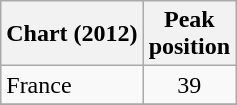<table class="wikitable">
<tr>
<th>Chart (2012)</th>
<th>Peak <br>position</th>
</tr>
<tr>
<td>France</td>
<td style="text-align:center;">39</td>
</tr>
<tr>
</tr>
</table>
